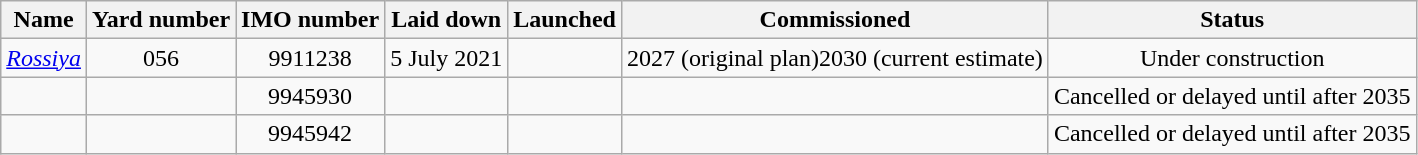<table class="wikitable">
<tr>
<th>Name</th>
<th align="center">Yard number</th>
<th align="center">IMO number</th>
<th align="center">Laid down</th>
<th align="center">Launched</th>
<th align="center">Commissioned</th>
<th align="center">Status</th>
</tr>
<tr>
<td><em><a href='#'>Rossiya</a></em></td>
<td align="center">056</td>
<td align="center">9911238</td>
<td align="center">5 July 2021</td>
<td align="center"></td>
<td align="center">2027 (original plan)2030 (current estimate)</td>
<td align="center">Under construction</td>
</tr>
<tr>
<td></td>
<td align="center"></td>
<td align="center">9945930</td>
<td align="center"></td>
<td align="center"></td>
<td align="center"></td>
<td align="center">Cancelled or delayed until after 2035</td>
</tr>
<tr>
<td></td>
<td align="center"></td>
<td align="center">9945942</td>
<td align="center"></td>
<td align="center"></td>
<td align="center"></td>
<td align="center">Cancelled or delayed until after 2035</td>
</tr>
</table>
